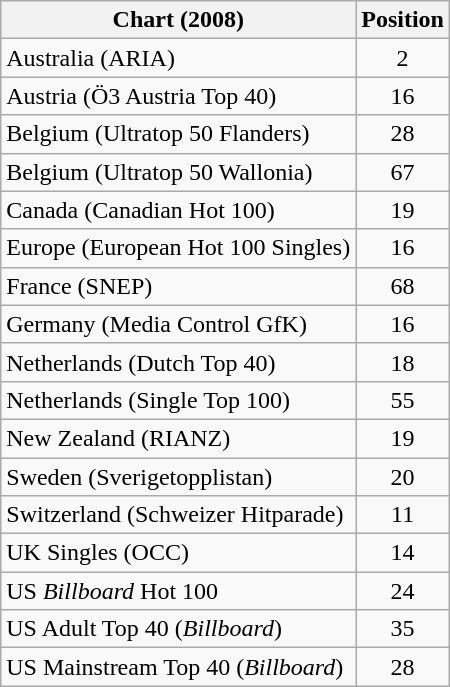<table class="wikitable sortable">
<tr>
<th>Chart (2008)</th>
<th>Position</th>
</tr>
<tr>
<td>Australia (ARIA)</td>
<td align="center">2</td>
</tr>
<tr>
<td>Austria (Ö3 Austria Top 40)</td>
<td align="center">16</td>
</tr>
<tr>
<td>Belgium (Ultratop 50 Flanders)</td>
<td align="center">28</td>
</tr>
<tr>
<td>Belgium (Ultratop 50 Wallonia)</td>
<td align="center">67</td>
</tr>
<tr>
<td>Canada (Canadian Hot 100)</td>
<td align="center">19</td>
</tr>
<tr>
<td>Europe (European Hot 100 Singles)</td>
<td align="center">16</td>
</tr>
<tr>
<td>France (SNEP)</td>
<td align="center">68</td>
</tr>
<tr>
<td>Germany (Media Control GfK)</td>
<td align="center">16</td>
</tr>
<tr>
<td>Netherlands (Dutch Top 40)</td>
<td align="center">18</td>
</tr>
<tr>
<td>Netherlands (Single Top 100)</td>
<td align="center">55</td>
</tr>
<tr>
<td>New Zealand (RIANZ)</td>
<td align="center">19</td>
</tr>
<tr>
<td>Sweden (Sverigetopplistan)</td>
<td align="center">20</td>
</tr>
<tr>
<td>Switzerland (Schweizer Hitparade)</td>
<td align="center">11</td>
</tr>
<tr>
<td>UK Singles (OCC)</td>
<td align="center">14</td>
</tr>
<tr>
<td>US <em>Billboard</em> Hot 100</td>
<td align="center">24</td>
</tr>
<tr>
<td>US Adult Top 40 (<em>Billboard</em>)</td>
<td align="center">35</td>
</tr>
<tr>
<td>US Mainstream Top 40 (<em>Billboard</em>)</td>
<td align="center">28</td>
</tr>
</table>
